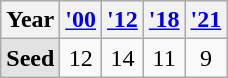<table class="wikitable">
<tr>
<th>Year</th>
<th><a href='#'>'00</a></th>
<th><a href='#'>'12</a></th>
<th><a href='#'>'18</a></th>
<th><a href='#'>'21</a></th>
</tr>
<tr align=center>
<td style="text-align:left; background:#e3e3e3;"><strong>Seed</strong></td>
<td>12</td>
<td>14</td>
<td>11</td>
<td>9</td>
</tr>
</table>
